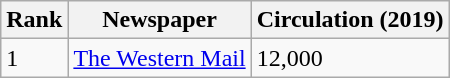<table class="wikitable sortable">
<tr>
<th>Rank</th>
<th>Newspaper</th>
<th>Circulation (2019)</th>
</tr>
<tr>
<td>1</td>
<td><a href='#'>The Western Mail</a></td>
<td>12,000</td>
</tr>
</table>
